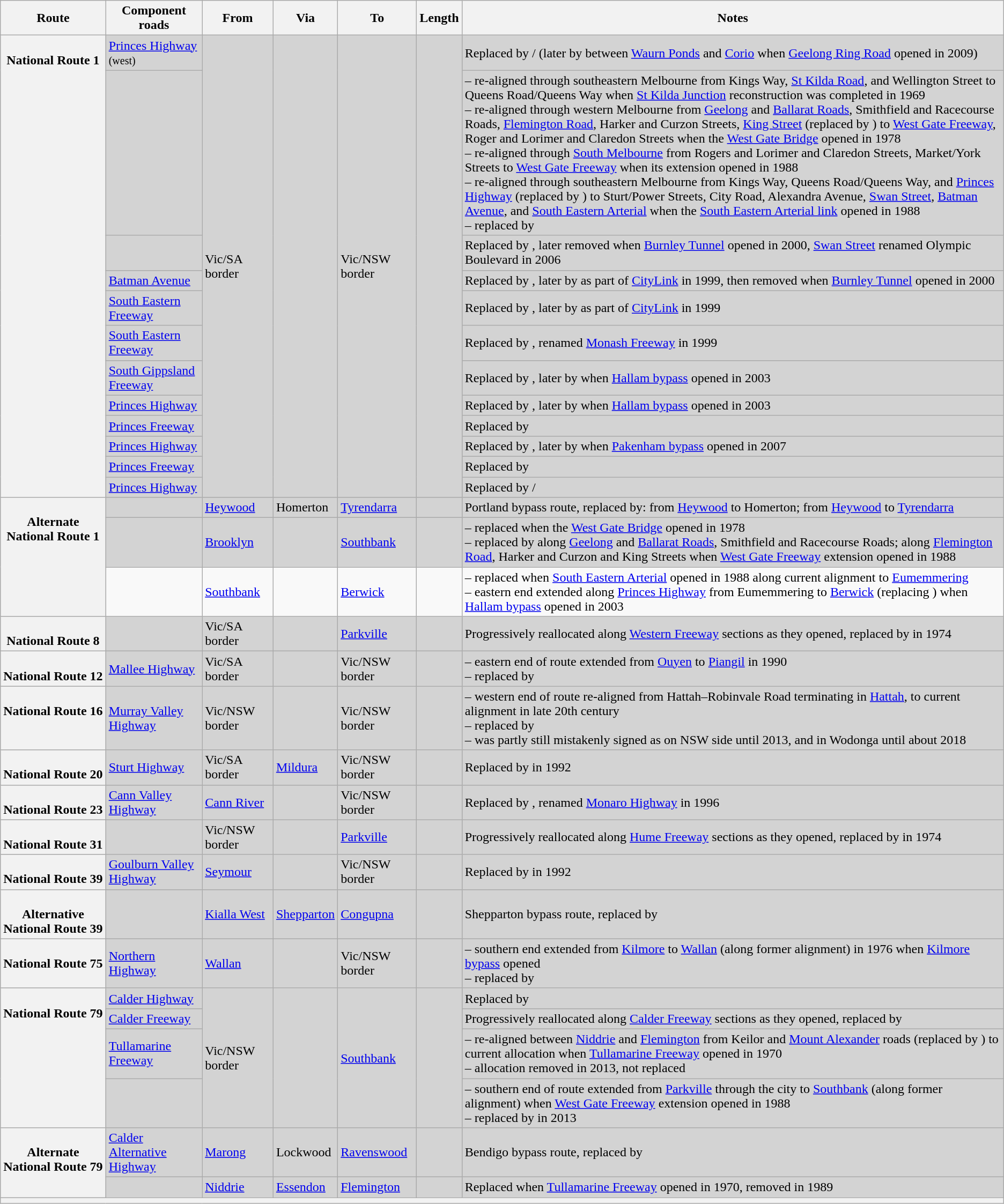<table class="wikitable sortable">
<tr>
<th scope="col">Route</th>
<th scope="col">Component roads</th>
<th scope="col">From</th>
<th scope="col">Via</th>
<th scope="col">To</th>
<th scope="col">Length</th>
<th scope="col">Notes</th>
</tr>
<tr style="background:#d3d3d3;">
<th rowspan="12" style="vertical-align:top; white-space:nowrap;"><br>National Route 1</th>
<td><a href='#'>Princes Highway</a> <small>(west)</small></td>
<td rowspan="12">Vic/SA border</td>
<td rowspan="12"></td>
<td rowspan="12">Vic/NSW border</td>
<td rowspan="12"></td>
<td>Replaced by / (later by  between <a href='#'>Waurn Ponds</a> and <a href='#'>Corio</a> when <a href='#'>Geelong Ring Road</a> opened in 2009)</td>
</tr>
<tr style="background:#d3d3d3;">
<td></td>
<td>– re-aligned through southeastern Melbourne from Kings Way, <a href='#'>St Kilda Road</a>, and Wellington Street to Queens Road/Queens Way when <a href='#'>St Kilda Junction</a> reconstruction was completed in 1969<br>– re-aligned through western Melbourne from <a href='#'>Geelong</a> and <a href='#'>Ballarat Roads</a>, Smithfield and Racecourse Roads, <a href='#'>Flemington Road</a>, Harker and Curzon Streets, <a href='#'>King Street</a> (replaced by ) to <a href='#'>West Gate Freeway</a>, Roger and Lorimer and Claredon Streets when the <a href='#'>West Gate Bridge</a> opened in 1978<br>– re-aligned through <a href='#'>South Melbourne</a> from Rogers and Lorimer and Claredon Streets, Market/York Streets to <a href='#'>West Gate Freeway</a> when its extension opened in 1988<br>– re-aligned through southeastern Melbourne from Kings Way, Queens Road/Queens Way, and <a href='#'>Princes Highway</a> (replaced by ) to Sturt/Power Streets, City Road, Alexandra Avenue, <a href='#'>Swan Street</a>, <a href='#'>Batman Avenue</a>, and <a href='#'>South Eastern Arterial</a> when the <a href='#'>South Eastern Arterial link</a> opened in 1988<br>– replaced by </td>
</tr>
<tr style="background:#d3d3d3;">
<td></td>
<td>Replaced by , later removed when <a href='#'>Burnley Tunnel</a> opened in 2000, <a href='#'>Swan Street</a> renamed Olympic Boulevard in 2006</td>
</tr>
<tr style="background:#d3d3d3;">
<td><a href='#'>Batman Avenue</a></td>
<td>Replaced by , later by  as part of <a href='#'>CityLink</a>  in 1999, then removed when <a href='#'>Burnley Tunnel</a> opened in 2000</td>
</tr>
<tr style="background:#d3d3d3;">
<td><a href='#'>South Eastern Freeway</a> </td>
<td>Replaced by , later by  as part of <a href='#'>CityLink</a>  in 1999</td>
</tr>
<tr style="background:#d3d3d3;">
<td><a href='#'>South Eastern Freeway</a> </td>
<td>Replaced by , renamed <a href='#'>Monash Freeway</a> in 1999</td>
</tr>
<tr style="background:#d3d3d3;">
<td><a href='#'>South Gippsland Freeway</a></td>
<td>Replaced by , later by  when <a href='#'>Hallam bypass</a> opened in 2003</td>
</tr>
<tr style="background:#d3d3d3;">
<td><a href='#'>Princes Highway</a> </td>
<td>Replaced by , later by  when <a href='#'>Hallam bypass</a> opened in 2003</td>
</tr>
<tr style="background:#d3d3d3;">
<td><a href='#'>Princes Freeway</a>  </td>
<td>Replaced by </td>
</tr>
<tr style="background:#d3d3d3;">
<td><a href='#'>Princes Highway</a> </td>
<td>Replaced by , later by  when <a href='#'>Pakenham bypass</a> opened in 2007</td>
</tr>
<tr style="background:#d3d3d3;">
<td><a href='#'>Princes Freeway</a>  </td>
<td>Replaced by </td>
</tr>
<tr style="background:#d3d3d3;">
<td><a href='#'>Princes Highway</a> </td>
<td>Replaced by /</td>
</tr>
<tr style="background:#d3d3d3;">
<th rowspan="3" style="vertical-align:top; white-space:nowrap;"><br>Alternate<br>National Route 1</th>
<td></td>
<td><a href='#'>Heywood</a></td>
<td>Homerton</td>
<td><a href='#'>Tyrendarra</a></td>
<td></td>
<td>Portland bypass route, replaced by:  from <a href='#'>Heywood</a> to Homerton;  from <a href='#'>Heywood</a> to <a href='#'>Tyrendarra</a></td>
</tr>
<tr style="background:#d3d3d3;">
<td></td>
<td><a href='#'>Brooklyn</a></td>
<td></td>
<td><a href='#'>Southbank</a></td>
<td></td>
<td>– replaced  when the <a href='#'>West Gate Bridge</a> opened in 1978<br>– replaced by  along <a href='#'>Geelong</a> and <a href='#'>Ballarat Roads</a>, Smithfield and Racecourse Roads;  along <a href='#'>Flemington Road</a>, Harker and Curzon and King Streets when <a href='#'>West Gate Freeway</a> extension opened in 1988</td>
</tr>
<tr>
<td></td>
<td><a href='#'>Southbank</a></td>
<td></td>
<td><a href='#'>Berwick</a></td>
<td></td>
<td>– replaced  when <a href='#'>South Eastern Arterial</a> opened in 1988 along current alignment to <a href='#'>Eumemmering</a><br>– eastern end extended along <a href='#'>Princes Highway</a> from Eumemmering to <a href='#'>Berwick</a> (replacing ) when <a href='#'>Hallam bypass</a> opened in 2003</td>
</tr>
<tr style="background:#d3d3d3;">
<th style="vertical-align:top; white-space:nowrap;"><br>National Route 8</th>
<td></td>
<td>Vic/SA border</td>
<td></td>
<td><a href='#'>Parkville</a></td>
<td></td>
<td>Progressively reallocated along <a href='#'>Western Freeway</a> sections as they opened, replaced by  in 1974</td>
</tr>
<tr style="background:#d3d3d3;">
<th style="vertical-align:top; white-space:nowrap;"><br>National Route 12</th>
<td><a href='#'>Mallee Highway</a></td>
<td>Vic/SA border</td>
<td></td>
<td>Vic/NSW border</td>
<td></td>
<td>– eastern end of route extended from <a href='#'>Ouyen</a> to <a href='#'>Piangil</a> in 1990<br>– replaced by </td>
</tr>
<tr style="background:#d3d3d3;">
<th style="vertical-align:top; white-space:nowrap;"><br>National Route 16</th>
<td><a href='#'>Murray Valley Highway</a></td>
<td>Vic/NSW border</td>
<td></td>
<td>Vic/NSW border</td>
<td></td>
<td>– western end of route re-aligned from Hattah–Robinvale Road terminating in <a href='#'>Hattah</a>, to current alignment in late 20th century<br>– replaced by <br>– was partly still mistakenly signed as  on NSW side until 2013, and in Wodonga until about 2018</td>
</tr>
<tr style="background:#d3d3d3;">
<th style="vertical-align:top; white-space:nowrap;"><br>National Route 20</th>
<td><a href='#'>Sturt Highway</a></td>
<td>Vic/SA border</td>
<td><a href='#'>Mildura</a></td>
<td>Vic/NSW border</td>
<td></td>
<td>Replaced by  in 1992</td>
</tr>
<tr style="background:#d3d3d3;">
<th style="vertical-align:top; white-space:nowrap;"><br>National Route 23</th>
<td><a href='#'>Cann Valley Highway</a></td>
<td><a href='#'>Cann River</a></td>
<td></td>
<td>Vic/NSW border</td>
<td></td>
<td>Replaced by , renamed <a href='#'>Monaro Highway</a> in 1996</td>
</tr>
<tr style="background:#d3d3d3;">
<th style="vertical-align:top; white-space:nowrap;"><br>National Route 31</th>
<td></td>
<td>Vic/NSW border</td>
<td></td>
<td><a href='#'>Parkville</a></td>
<td></td>
<td>Progressively reallocated along <a href='#'>Hume Freeway</a> sections as they opened, replaced by  in 1974</td>
</tr>
<tr style="background:#d3d3d3;">
<th style="vertical-align:top; white-space:nowrap;"><br>National Route 39</th>
<td><a href='#'>Goulburn Valley Highway</a></td>
<td><a href='#'>Seymour</a></td>
<td></td>
<td>Vic/NSW border</td>
<td></td>
<td>Replaced by  in 1992</td>
</tr>
<tr style="background:#d3d3d3;">
<th style="vertical-align:top; white-space:nowrap;"><br>Alternative<br>National Route 39</th>
<td></td>
<td><a href='#'>Kialla West</a></td>
<td><a href='#'>Shepparton</a></td>
<td><a href='#'>Congupna</a></td>
<td></td>
<td>Shepparton bypass route, replaced by </td>
</tr>
<tr style="background:#d3d3d3;">
<th style="vertical-align:top; white-space:nowrap;"><br>National Route 75</th>
<td><a href='#'>Northern Highway</a></td>
<td><a href='#'>Wallan</a></td>
<td></td>
<td>Vic/NSW border</td>
<td></td>
<td>– southern end extended from <a href='#'>Kilmore</a> to <a href='#'>Wallan</a> (along former  alignment) in 1976 when <a href='#'>Kilmore bypass</a> opened<br>– replaced by </td>
</tr>
<tr style="background:#d3d3d3;">
<th rowspan="4" style="vertical-align:top; white-space:nowrap;"><br>National Route 79</th>
<td><a href='#'>Calder Highway</a></td>
<td rowspan="4">Vic/NSW border</td>
<td rowspan="4"></td>
<td rowspan="4"><a href='#'>Southbank</a></td>
<td rowspan="4"></td>
<td>Replaced by </td>
</tr>
<tr style="background:#d3d3d3;">
<td><a href='#'>Calder Freeway</a></td>
<td>Progressively reallocated along <a href='#'>Calder Freeway</a> sections as they opened, replaced by </td>
</tr>
<tr style="background:#d3d3d3;">
<td><a href='#'>Tullamarine Freeway</a></td>
<td>– re-aligned between <a href='#'>Niddrie</a> and <a href='#'>Flemington</a> from Keilor and <a href='#'>Mount Alexander</a> roads (replaced by ) to current allocation when <a href='#'>Tullamarine Freeway</a> opened in 1970<br>– allocation removed in 2013, not replaced</td>
</tr>
<tr style="background:#d3d3d3;">
<td></td>
<td>– southern end of route extended from <a href='#'>Parkville</a> through the city to <a href='#'>Southbank</a> (along former  alignment) when <a href='#'>West Gate Freeway</a> extension opened in 1988<br>– replaced by  in 2013</td>
</tr>
<tr style="background:#d3d3d3;">
<th rowspan="2" style="vertical-align:top; white-space:nowrap;"><br>Alternate<br>National Route 79</th>
<td><a href='#'>Calder Alternative Highway</a></td>
<td><a href='#'>Marong</a></td>
<td>Lockwood</td>
<td><a href='#'>Ravenswood</a></td>
<td></td>
<td>Bendigo bypass route, replaced by </td>
</tr>
<tr style="background:#d3d3d3;">
<td></td>
<td><a href='#'>Niddrie</a></td>
<td><a href='#'>Essendon</a></td>
<td><a href='#'>Flemington</a></td>
<td></td>
<td>Replaced  when <a href='#'>Tullamarine Freeway</a> opened in 1970, removed in 1989</td>
</tr>
<tr>
<td colspan="7" style="text-align:center; background:#f2f2f2;"></td>
</tr>
</table>
